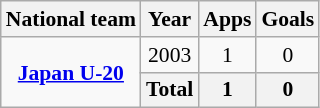<table class="wikitable" style="font-size:90%; text-align: center">
<tr>
<th>National team</th>
<th>Year</th>
<th>Apps</th>
<th>Goals</th>
</tr>
<tr>
<td rowspan="2"><strong><a href='#'>Japan U-20</a></strong></td>
<td>2003</td>
<td>1</td>
<td>0</td>
</tr>
<tr>
<th colspan=1>Total</th>
<th>1</th>
<th>0</th>
</tr>
</table>
